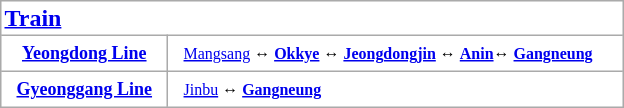<table border="1" cellpadding="5" style="border: 1px #aaa solid;  border-collapse: collapse;">
<tr>
<th align="left" colspan="15" style="padding:2px 2px 2px 2px;"><div><a href='#'>Train</a></div></th>
</tr>
<tr>
<th align="center" style="padding:4px 10px 4px 10px; font-size:9pt;"> <a href='#'>Yeongdong Line</a></th>
<td align="left" style="padding:4px 20px 4px 10px; font-size:8pt;"><a href='#'>Mangsang</a> ↔ <strong><a href='#'>Okkye</a></strong> ↔ <strong><a href='#'>Jeongdongjin</a></strong> ↔ <strong><a href='#'>Anin</a></strong>↔ <strong><a href='#'>Gangneung</a></strong></td>
</tr>
<tr>
<th align="center" style="padding:4px 10px 4px 10px; font-size:9pt;"> <a href='#'>Gyeonggang Line</a></th>
<td align="left" style="padding:4px 20px 4px 10px; font-size:8pt;"><a href='#'>Jinbu</a> ↔ <strong><a href='#'>Gangneung</a></strong></td>
</tr>
</table>
